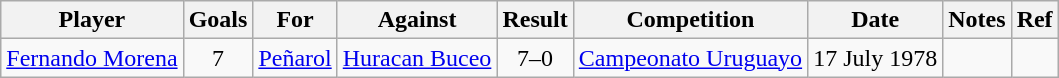<table class="wikitable" style="text-align:center;">
<tr>
<th>Player</th>
<th>Goals</th>
<th>For</th>
<th>Against</th>
<th>Result</th>
<th>Competition</th>
<th>Date</th>
<th>Notes</th>
<th>Ref</th>
</tr>
<tr>
<td align="left"><a href='#'>Fernando Morena</a></td>
<td>7</td>
<td><a href='#'>Peñarol</a></td>
<td><a href='#'>Huracan Buceo</a></td>
<td>7–0</td>
<td><a href='#'>Campeonato Uruguayo</a></td>
<td>17 July 1978</td>
<td></td>
<td></td>
</tr>
</table>
